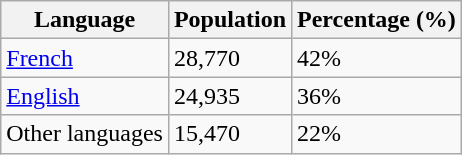<table class="wikitable">
<tr>
<th>Language</th>
<th>Population</th>
<th>Percentage (%)</th>
</tr>
<tr>
<td><a href='#'>French</a></td>
<td>28,770</td>
<td>42%</td>
</tr>
<tr>
<td><a href='#'>English</a></td>
<td>24,935</td>
<td>36%</td>
</tr>
<tr>
<td>Other languages</td>
<td>15,470</td>
<td>22%</td>
</tr>
</table>
